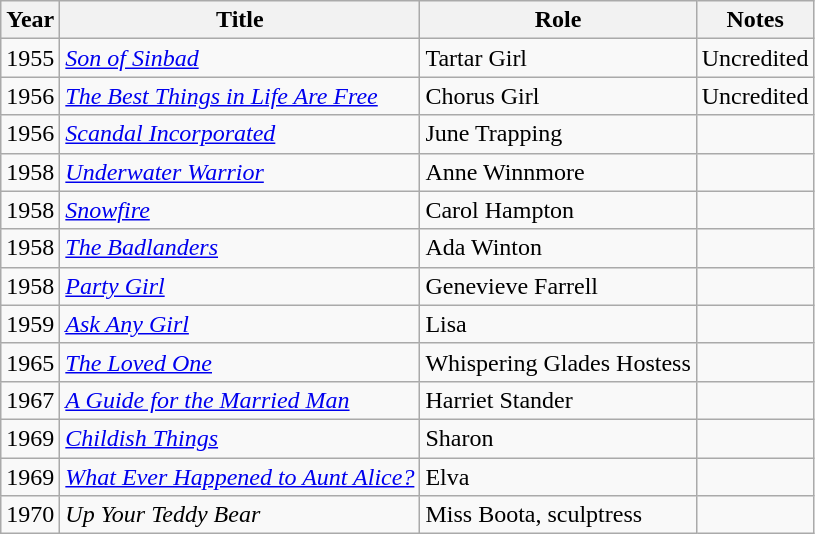<table class="wikitable sortable">
<tr>
<th>Year</th>
<th>Title</th>
<th>Role</th>
<th class="unsortable">Notes</th>
</tr>
<tr>
<td>1955</td>
<td><em><a href='#'>Son of Sinbad</a></em></td>
<td>Tartar Girl</td>
<td>Uncredited</td>
</tr>
<tr>
<td>1956</td>
<td><em><a href='#'>The Best Things in Life Are Free</a></em></td>
<td>Chorus Girl</td>
<td>Uncredited</td>
</tr>
<tr>
<td>1956</td>
<td><em><a href='#'>Scandal Incorporated</a></em></td>
<td>June Trapping</td>
<td></td>
</tr>
<tr>
<td>1958</td>
<td><em><a href='#'>Underwater Warrior</a></em></td>
<td>Anne Winnmore</td>
<td></td>
</tr>
<tr>
<td>1958</td>
<td><em><a href='#'>Snowfire</a></em></td>
<td>Carol Hampton</td>
<td></td>
</tr>
<tr>
<td>1958</td>
<td><em><a href='#'>The Badlanders</a></em></td>
<td>Ada Winton</td>
<td></td>
</tr>
<tr>
<td>1958</td>
<td><em><a href='#'>Party Girl</a></em></td>
<td>Genevieve Farrell</td>
<td></td>
</tr>
<tr>
<td>1959</td>
<td><em><a href='#'>Ask Any Girl</a></em></td>
<td>Lisa</td>
<td></td>
</tr>
<tr>
<td>1965</td>
<td><em><a href='#'>The Loved One</a></em></td>
<td>Whispering Glades Hostess</td>
<td></td>
</tr>
<tr>
<td>1967</td>
<td><em><a href='#'>A Guide for the Married Man</a></em></td>
<td>Harriet Stander</td>
<td></td>
</tr>
<tr>
<td>1969</td>
<td><em><a href='#'>Childish Things</a></em></td>
<td>Sharon</td>
<td></td>
</tr>
<tr>
<td>1969</td>
<td><em><a href='#'>What Ever Happened to Aunt Alice?</a></em></td>
<td>Elva</td>
<td></td>
</tr>
<tr>
<td>1970</td>
<td><em>Up Your Teddy Bear</em></td>
<td>Miss Boota, sculptress</td>
<td></td>
</tr>
</table>
